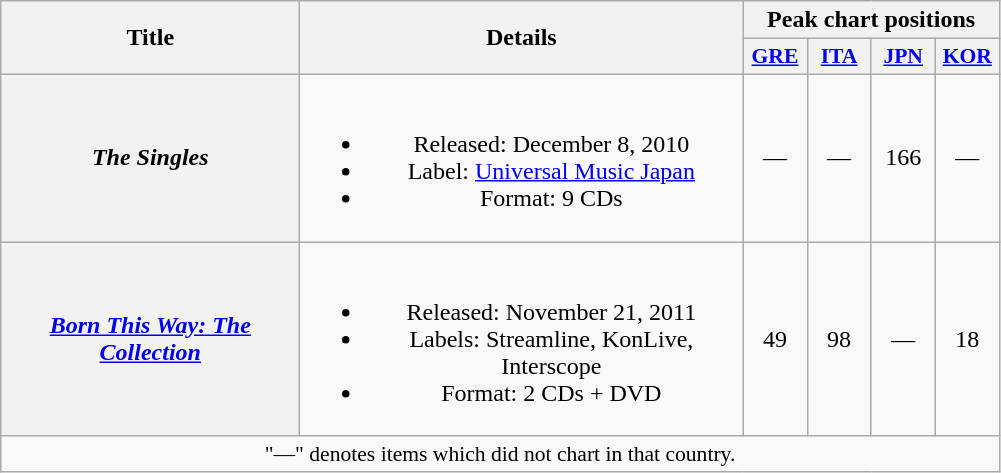<table class="wikitable plainrowheaders" style="text-align:center;">
<tr>
<th scope="col" rowspan="2" style="width:12em;">Title</th>
<th scope="col" rowspan="2" style="width:18em;">Details</th>
<th scope="col" colspan="4">Peak chart positions</th>
</tr>
<tr>
<th scope="col" style="width:2.5em;font-size:90%;"><a href='#'>GRE</a><br></th>
<th scope="col" style="width:2.5em;font-size:90%;"><a href='#'>ITA</a><br></th>
<th scope="col" style="width:2.5em;font-size:90%;"><a href='#'>JPN</a><br></th>
<th scope="col" style="width:2.5em;font-size:90%;"><a href='#'>KOR</a><br></th>
</tr>
<tr>
<th scope="row"><em>The Singles</em></th>
<td><br><ul><li>Released: December 8, 2010</li><li>Label: <a href='#'>Universal Music Japan</a></li><li>Format: 9 CDs</li></ul></td>
<td>—</td>
<td>—</td>
<td>166</td>
<td>—</td>
</tr>
<tr>
<th scope="row"><em><a href='#'>Born This Way: The Collection</a></em></th>
<td><br><ul><li>Released: November 21, 2011</li><li>Labels: Streamline, KonLive, Interscope</li><li>Format: 2 CDs + DVD</li></ul></td>
<td>49</td>
<td>98</td>
<td>—</td>
<td>18</td>
</tr>
<tr>
<td colspan="6" style="text-align:center; font-size:90%;">"—" denotes items which did not chart in that country.</td>
</tr>
</table>
